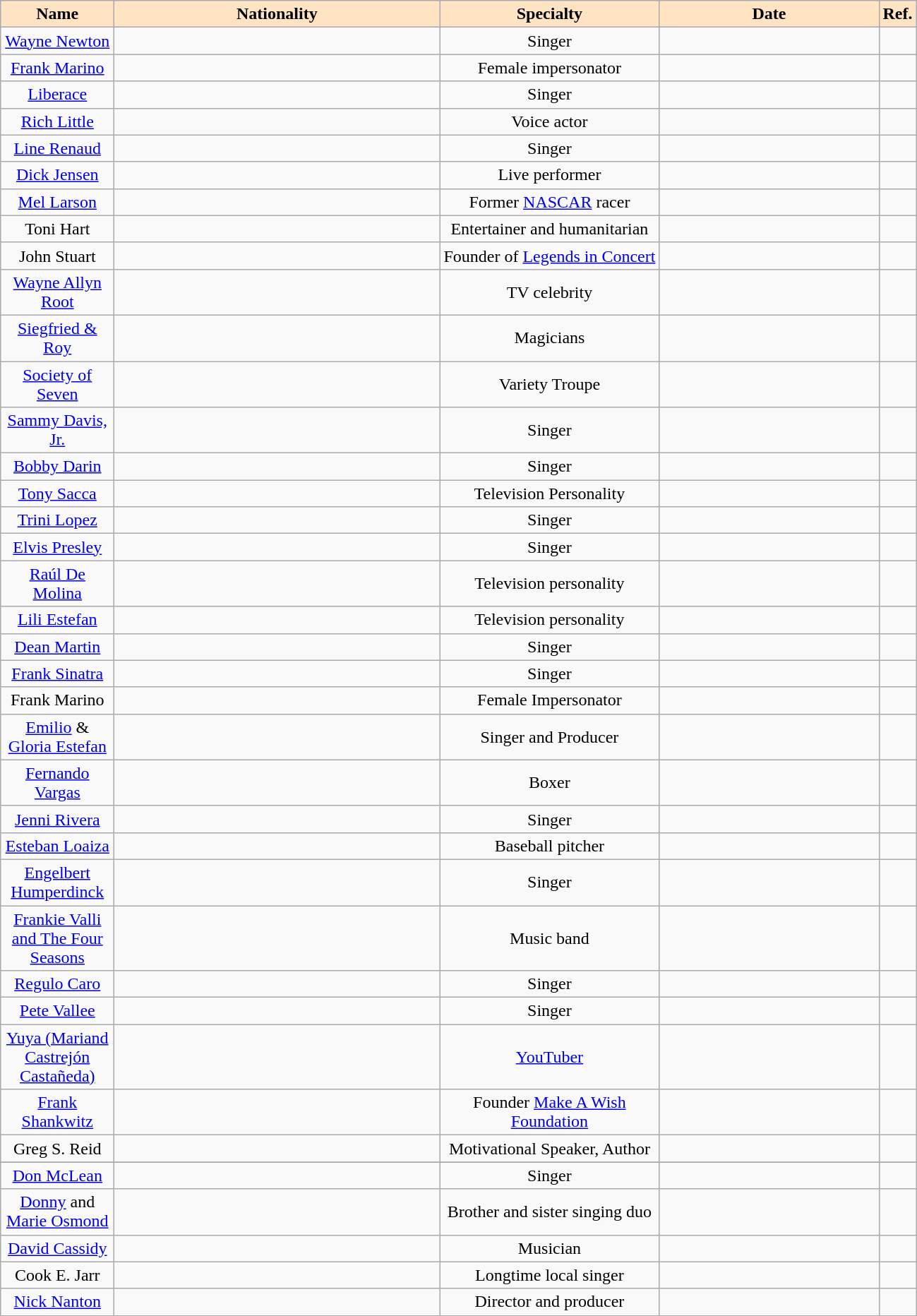<table class="wikitable sortable" style="text-align:center;">
<tr>
<th style="width:100px; background:bisque;">Name</th>
<th style="width:300px; background:bisque;">Nationality</th>
<th style="width:200px; background:bisque;">Specialty</th>
<th style="width:200px; background:bisque;">Date</th>
<th class="unsortable" style="background:bisque;">Ref.</th>
</tr>
<tr>
<td><a href='#'>Wayne Newton</a></td>
<td></td>
<td>Singer</td>
<td></td>
<td></td>
</tr>
<tr>
<td><a href='#'>Frank Marino</a></td>
<td></td>
<td>Female impersonator</td>
<td></td>
<td></td>
</tr>
<tr>
<td><a href='#'>Liberace</a></td>
<td></td>
<td>Singer</td>
<td></td>
<td></td>
</tr>
<tr>
<td><a href='#'>Rich Little</a></td>
<td></td>
<td>Voice actor</td>
<td></td>
<td></td>
</tr>
<tr>
<td><a href='#'>Line Renaud</a></td>
<td></td>
<td>Singer</td>
<td></td>
<td></td>
</tr>
<tr>
<td><a href='#'>Dick Jensen</a></td>
<td></td>
<td>Live performer</td>
<td></td>
<td></td>
</tr>
<tr>
<td><a href='#'>Mel Larson</a></td>
<td></td>
<td>Former <a href='#'>NASCAR</a> racer</td>
<td></td>
<td></td>
</tr>
<tr>
<td>Toni Hart</td>
<td></td>
<td>Entertainer and humanitarian</td>
<td></td>
<td></td>
</tr>
<tr>
<td>John Stuart</td>
<td></td>
<td>Founder of <a href='#'>Legends in Concert</a></td>
<td></td>
<td></td>
</tr>
<tr>
<td><a href='#'>Wayne Allyn Root</a></td>
<td></td>
<td>TV celebrity</td>
<td></td>
<td></td>
</tr>
<tr>
<td><a href='#'>Siegfried & Roy</a></td>
<td></td>
<td>Magicians</td>
<td></td>
<td></td>
</tr>
<tr>
<td><a href='#'>Society of Seven</a></td>
<td></td>
<td>Variety Troupe</td>
<td></td>
<td></td>
</tr>
<tr>
<td><a href='#'>Sammy Davis, Jr.</a></td>
<td></td>
<td>Singer</td>
<td></td>
<td></td>
</tr>
<tr>
<td><a href='#'>Bobby Darin</a></td>
<td></td>
<td>Singer</td>
<td></td>
<td></td>
</tr>
<tr>
<td><a href='#'>Tony Sacca</a></td>
<td></td>
<td>Television Personality</td>
<td></td>
<td></td>
</tr>
<tr>
<td><a href='#'>Trini Lopez</a></td>
<td></td>
<td>Singer</td>
<td></td>
<td></td>
</tr>
<tr>
<td><a href='#'>Elvis Presley</a></td>
<td></td>
<td>Singer</td>
<td></td>
<td></td>
</tr>
<tr>
<td><a href='#'>Raúl De Molina</a></td>
<td><br></td>
<td>Television personality</td>
<td></td>
<td></td>
</tr>
<tr>
<td><a href='#'>Lili Estefan</a></td>
<td><br></td>
<td>Television personality</td>
<td></td>
<td></td>
</tr>
<tr>
<td><a href='#'>Dean Martin</a></td>
<td></td>
<td>Singer</td>
<td></td>
<td></td>
</tr>
<tr>
<td><a href='#'>Frank Sinatra</a></td>
<td></td>
<td>Singer</td>
<td></td>
<td></td>
</tr>
<tr>
<td>Frank Marino</td>
<td></td>
<td>Female Impersonator</td>
<td></td>
<td></td>
</tr>
<tr>
<td><a href='#'>Emilio</a> & <a href='#'>Gloria Estefan</a></td>
<td><br></td>
<td>Singer and Producer</td>
<td></td>
<td></td>
</tr>
<tr>
<td><a href='#'>Fernando Vargas</a></td>
<td></td>
<td>Boxer</td>
<td></td>
<td></td>
</tr>
<tr>
<td><a href='#'>Jenni Rivera</a></td>
<td><br></td>
<td>Singer</td>
<td></td>
<td></td>
</tr>
<tr>
<td><a href='#'>Esteban Loaiza</a></td>
<td></td>
<td>Baseball pitcher</td>
<td></td>
<td></td>
</tr>
<tr>
<td><a href='#'>Engelbert Humperdinck</a></td>
<td></td>
<td>Singer</td>
<td></td>
<td></td>
</tr>
<tr>
<td><a href='#'>Frankie Valli and The Four Seasons</a></td>
<td></td>
<td>Music band</td>
<td></td>
<td></td>
</tr>
<tr>
<td><a href='#'>Regulo Caro</a></td>
<td></td>
<td>Singer</td>
<td></td>
<td></td>
</tr>
<tr>
<td><a href='#'>Pete Vallee</a></td>
<td></td>
<td>Singer</td>
<td></td>
<td></td>
</tr>
<tr>
<td><a href='#'>Yuya (Mariand Castrejón Castañeda)</a></td>
<td></td>
<td><a href='#'>YouTuber</a></td>
<td><a href='#'></a></td>
<td></td>
</tr>
<tr>
<td><a href='#'>Frank Shankwitz</a></td>
<td></td>
<td>Founder <a href='#'>Make A Wish Foundation</a></td>
<td></td>
<td></td>
</tr>
<tr>
<td>Greg S. Reid</td>
<td></td>
<td>Motivational Speaker, Author</td>
<td></td>
<td></td>
</tr>
<tr>
</tr>
<tr>
<td><a href='#'>Don McLean</a></td>
<td></td>
<td>Singer</td>
<td></td>
<td></td>
</tr>
<tr>
<td><a href='#'>Donny</a> and <a href='#'>Marie Osmond</a></td>
<td></td>
<td>Brother and sister singing duo</td>
<td></td>
<td></td>
</tr>
<tr>
<td><a href='#'>David Cassidy</a></td>
<td></td>
<td>Musician</td>
<td></td>
<td></td>
</tr>
<tr>
<td>Cook E. Jarr</td>
<td></td>
<td>Longtime local singer</td>
<td></td>
<td></td>
</tr>
<tr>
<td><a href='#'>Nick Nanton</a></td>
<td></td>
<td>Director and producer</td>
<td></td>
<td></td>
</tr>
</table>
